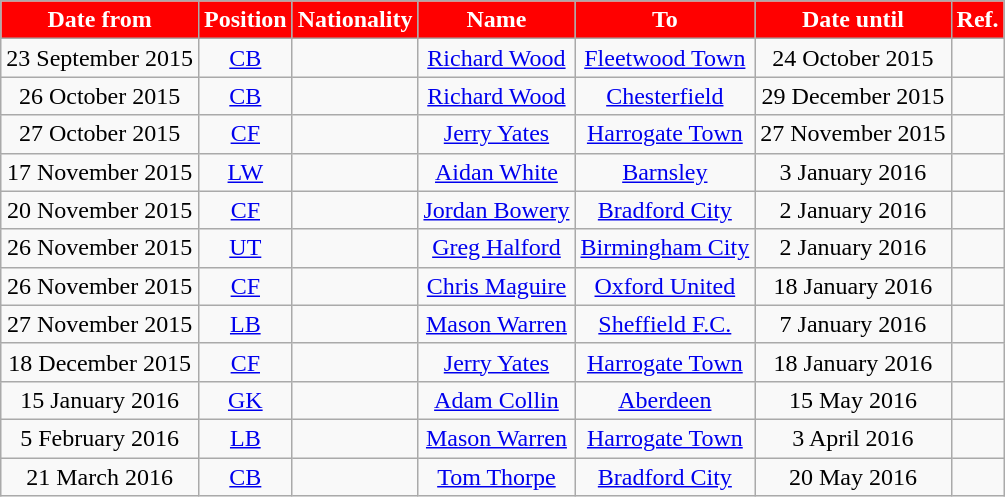<table class="wikitable"  style="text-align:center;">
<tr>
<th style="background:#FF0000; color:white;">Date from</th>
<th style="background:#FF0000; color:white;">Position</th>
<th style="background:#FF0000; color:white;">Nationality</th>
<th style="background:#FF0000; color:white;">Name</th>
<th style="background:#FF0000; color:white;">To</th>
<th style="background:#FF0000; color:white;">Date until</th>
<th style="background:#FF0000; color:white;">Ref.</th>
</tr>
<tr>
<td>23 September 2015</td>
<td><a href='#'>CB</a></td>
<td></td>
<td><a href='#'>Richard Wood</a></td>
<td><a href='#'>Fleetwood Town</a></td>
<td>24 October 2015</td>
<td></td>
</tr>
<tr>
<td>26 October 2015</td>
<td><a href='#'>CB</a></td>
<td></td>
<td><a href='#'>Richard Wood</a></td>
<td><a href='#'>Chesterfield</a></td>
<td>29 December 2015</td>
<td></td>
</tr>
<tr>
<td>27 October 2015</td>
<td><a href='#'>CF</a></td>
<td></td>
<td><a href='#'>Jerry Yates</a></td>
<td><a href='#'>Harrogate Town</a></td>
<td>27 November 2015</td>
<td></td>
</tr>
<tr>
<td>17 November 2015</td>
<td><a href='#'>LW</a></td>
<td></td>
<td><a href='#'>Aidan White</a></td>
<td><a href='#'>Barnsley</a></td>
<td>3 January 2016</td>
<td></td>
</tr>
<tr>
<td>20 November 2015</td>
<td><a href='#'>CF</a></td>
<td></td>
<td><a href='#'>Jordan Bowery</a></td>
<td><a href='#'>Bradford City</a></td>
<td>2 January 2016</td>
<td></td>
</tr>
<tr>
<td>26 November 2015</td>
<td><a href='#'>UT</a></td>
<td></td>
<td><a href='#'>Greg Halford</a></td>
<td><a href='#'>Birmingham City</a></td>
<td>2 January 2016</td>
<td></td>
</tr>
<tr>
<td>26 November 2015</td>
<td><a href='#'>CF</a></td>
<td></td>
<td><a href='#'>Chris Maguire</a></td>
<td><a href='#'>Oxford United</a></td>
<td>18 January 2016</td>
<td></td>
</tr>
<tr>
<td>27 November 2015</td>
<td><a href='#'>LB</a></td>
<td></td>
<td><a href='#'>Mason Warren</a></td>
<td><a href='#'>Sheffield F.C.</a></td>
<td>7 January 2016</td>
<td></td>
</tr>
<tr>
<td>18 December 2015</td>
<td><a href='#'>CF</a></td>
<td></td>
<td><a href='#'>Jerry Yates</a></td>
<td><a href='#'>Harrogate Town</a></td>
<td>18 January 2016</td>
<td></td>
</tr>
<tr>
<td>15 January 2016</td>
<td><a href='#'>GK</a></td>
<td></td>
<td><a href='#'>Adam Collin</a></td>
<td><a href='#'>Aberdeen</a></td>
<td>15 May 2016</td>
<td></td>
</tr>
<tr>
<td>5 February 2016</td>
<td><a href='#'>LB</a></td>
<td></td>
<td><a href='#'>Mason Warren</a></td>
<td><a href='#'>Harrogate Town</a></td>
<td>3 April 2016</td>
<td></td>
</tr>
<tr>
<td>21 March 2016</td>
<td><a href='#'>CB</a></td>
<td></td>
<td><a href='#'>Tom Thorpe</a></td>
<td><a href='#'>Bradford City</a></td>
<td>20 May 2016</td>
<td></td>
</tr>
</table>
